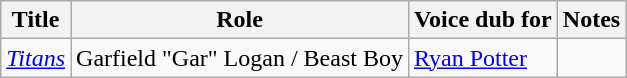<table class="wikitable sortable">
<tr>
<th>Title</th>
<th>Role</th>
<th>Voice dub for</th>
<th>Notes</th>
</tr>
<tr>
<td><em><a href='#'>Titans</a></em></td>
<td>Garfield "Gar" Logan / Beast Boy</td>
<td><a href='#'>Ryan Potter</a></td>
<td></td>
</tr>
</table>
